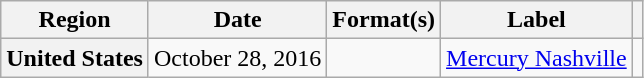<table class="wikitable plainrowheaders">
<tr>
<th scope="col">Region</th>
<th scope="col">Date</th>
<th scope="col">Format(s)</th>
<th scope="col">Label</th>
<th scope="col"></th>
</tr>
<tr>
<th scope="row">United States</th>
<td>October 28, 2016</td>
<td></td>
<td><a href='#'>Mercury Nashville</a></td>
<td></td>
</tr>
</table>
